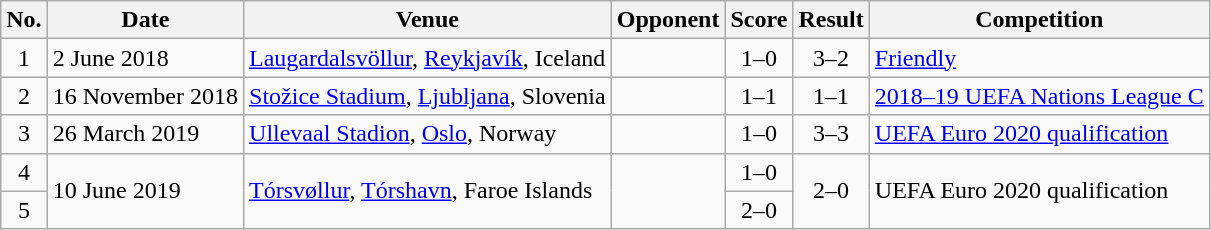<table class="wikitable sortable">
<tr>
<th scope="col">No.</th>
<th scope="col">Date</th>
<th scope="col">Venue</th>
<th scope="col">Opponent</th>
<th scope="col">Score</th>
<th scope="col">Result</th>
<th scope="col">Competition</th>
</tr>
<tr>
<td align="center">1</td>
<td>2 June 2018</td>
<td><a href='#'>Laugardalsvöllur</a>, <a href='#'>Reykjavík</a>, Iceland</td>
<td></td>
<td align="center">1–0</td>
<td align="center">3–2</td>
<td><a href='#'>Friendly</a></td>
</tr>
<tr>
<td align="center">2</td>
<td>16 November 2018</td>
<td><a href='#'>Stožice Stadium</a>, <a href='#'>Ljubljana</a>, Slovenia</td>
<td></td>
<td align="center">1–1</td>
<td align="center">1–1</td>
<td><a href='#'>2018&ndash;19 UEFA Nations League C</a></td>
</tr>
<tr>
<td align="center">3</td>
<td>26 March 2019</td>
<td><a href='#'>Ullevaal Stadion</a>, <a href='#'>Oslo</a>, Norway</td>
<td></td>
<td align="center">1–0</td>
<td align="center">3–3</td>
<td><a href='#'>UEFA Euro 2020 qualification</a></td>
</tr>
<tr>
<td align="center">4</td>
<td rowspan="2">10 June 2019</td>
<td rowspan="2"><a href='#'>Tórsvøllur</a>, <a href='#'>Tórshavn</a>, Faroe Islands</td>
<td rowspan="2"></td>
<td align="center">1–0</td>
<td rowspan=2 align="center">2–0</td>
<td rowspan="2">UEFA Euro 2020 qualification</td>
</tr>
<tr>
<td align="center">5</td>
<td align="center">2–0</td>
</tr>
</table>
